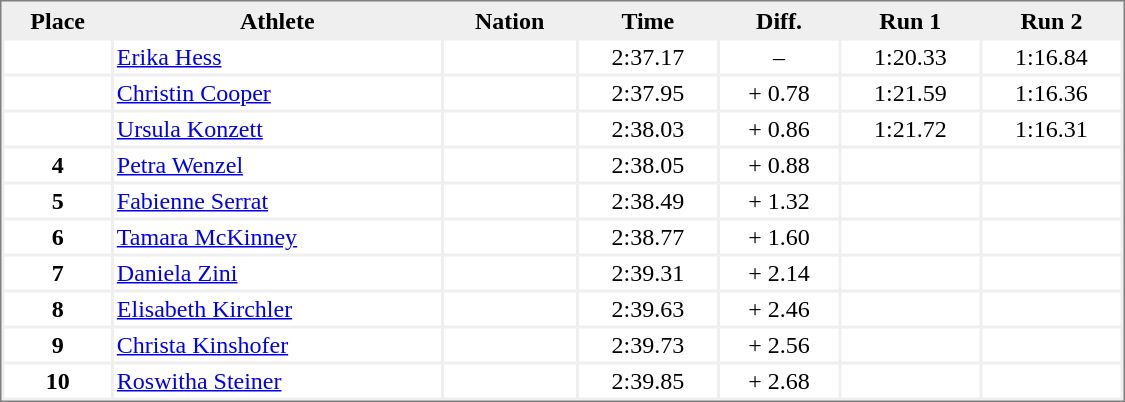<table style="border-style:solid;border-width:1px;border-color:#808080;background-color:#EFEFEF" cellspacing="2" cellpadding="2" width="750px">
<tr bgcolor="#EFEFEF">
<th>Place</th>
<th>Athlete</th>
<th>Nation</th>
<th>Time</th>
<th>Diff.</th>
<th>Run 1</th>
<th>Run 2</th>
</tr>
<tr align="center" valign="top" bgcolor="#FFFFFF">
<th></th>
<td align="left"><a href='#'>Erika Hess</a></td>
<td align="left"></td>
<td>2:37.17</td>
<td>–</td>
<td>1:20.33</td>
<td>1:16.84</td>
</tr>
<tr align="center" valign="top" bgcolor="#FFFFFF">
<th></th>
<td align="left"><a href='#'>Christin Cooper</a></td>
<td align="left"></td>
<td>2:37.95</td>
<td>+ 0.78</td>
<td>1:21.59</td>
<td>1:16.36</td>
</tr>
<tr align="center" valign="top" bgcolor="#FFFFFF">
<th></th>
<td align="left"><a href='#'>Ursula Konzett</a></td>
<td align="left"></td>
<td>2:38.03</td>
<td>+ 0.86</td>
<td>1:21.72</td>
<td>1:16.31</td>
</tr>
<tr align="center" valign="top" bgcolor="#FFFFFF">
<th>4</th>
<td align="left"><a href='#'>Petra Wenzel</a></td>
<td align="left"></td>
<td>2:38.05</td>
<td>+ 0.88</td>
<td></td>
<td></td>
</tr>
<tr align="center" valign="top" bgcolor="#FFFFFF">
<th>5</th>
<td align="left"><a href='#'>Fabienne Serrat</a></td>
<td align="left"></td>
<td>2:38.49</td>
<td>+ 1.32</td>
<td></td>
<td></td>
</tr>
<tr align="center" valign="top" bgcolor="#FFFFFF">
<th>6</th>
<td align="left"><a href='#'>Tamara McKinney</a></td>
<td align="left"></td>
<td>2:38.77</td>
<td>+ 1.60</td>
<td></td>
<td></td>
</tr>
<tr align="center" valign="top" bgcolor="#FFFFFF">
<th>7</th>
<td align="left"><a href='#'>Daniela Zini</a></td>
<td align="left"></td>
<td>2:39.31</td>
<td>+ 2.14</td>
<td></td>
<td></td>
</tr>
<tr align="center" valign="top" bgcolor="#FFFFFF">
<th>8</th>
<td align="left"><a href='#'>Elisabeth Kirchler</a></td>
<td align="left"></td>
<td>2:39.63</td>
<td>+ 2.46</td>
<td></td>
<td></td>
</tr>
<tr align="center" valign="top" bgcolor="#FFFFFF">
<th>9</th>
<td align="left"><a href='#'>Christa Kinshofer</a></td>
<td align="left"></td>
<td>2:39.73</td>
<td>+ 2.56</td>
<td></td>
<td></td>
</tr>
<tr align="center" valign="top" bgcolor="#FFFFFF">
<th>10</th>
<td align="left"><a href='#'>Roswitha Steiner</a></td>
<td align="left"></td>
<td>2:39.85</td>
<td>+ 2.68</td>
<td></td>
<td></td>
</tr>
</table>
